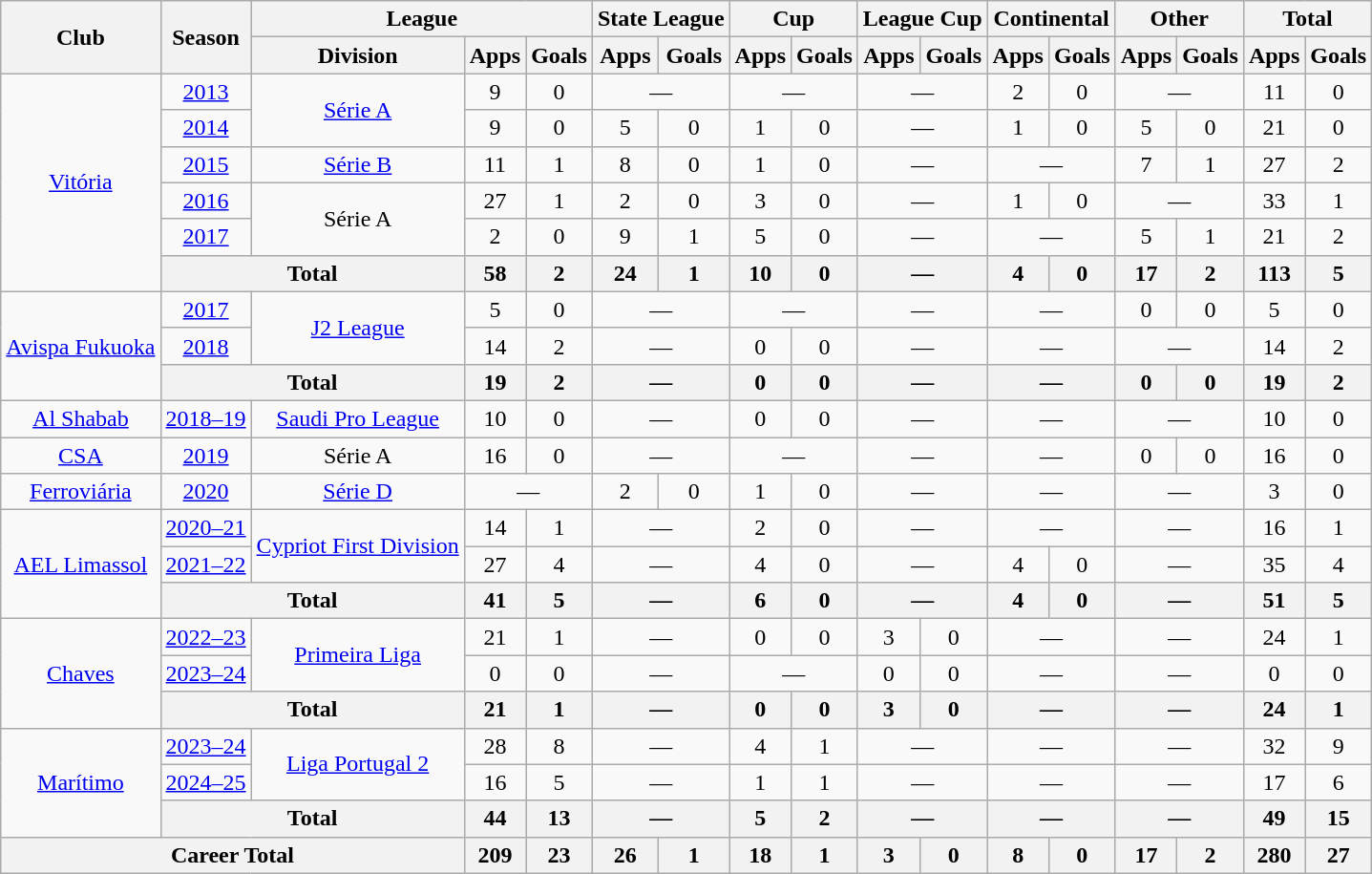<table class="wikitable" style="text-align: center;">
<tr>
<th rowspan="2">Club</th>
<th rowspan="2">Season</th>
<th colspan="3">League</th>
<th colspan="2">State League</th>
<th colspan="2">Cup</th>
<th colspan="2">League Cup</th>
<th colspan="2">Continental</th>
<th colspan="2">Other</th>
<th colspan="2">Total</th>
</tr>
<tr>
<th>Division</th>
<th>Apps</th>
<th>Goals</th>
<th>Apps</th>
<th>Goals</th>
<th>Apps</th>
<th>Goals</th>
<th>Apps</th>
<th>Goals</th>
<th>Apps</th>
<th>Goals</th>
<th>Apps</th>
<th>Goals</th>
<th>Apps</th>
<th>Goals</th>
</tr>
<tr>
<td rowspan="6"><a href='#'>Vitória</a></td>
<td><a href='#'>2013</a></td>
<td rowspan="2"><a href='#'>Série A</a></td>
<td>9</td>
<td>0</td>
<td colspan="2">—</td>
<td colspan="2">—</td>
<td colspan="2">—</td>
<td>2</td>
<td>0</td>
<td colspan="2">—</td>
<td>11</td>
<td>0</td>
</tr>
<tr>
<td><a href='#'>2014</a></td>
<td>9</td>
<td>0</td>
<td>5</td>
<td>0</td>
<td>1</td>
<td>0</td>
<td colspan="2">—</td>
<td>1</td>
<td>0</td>
<td>5</td>
<td>0</td>
<td>21</td>
<td>0</td>
</tr>
<tr>
<td><a href='#'>2015</a></td>
<td><a href='#'>Série B</a></td>
<td>11</td>
<td>1</td>
<td>8</td>
<td>0</td>
<td>1</td>
<td>0</td>
<td colspan="2">—</td>
<td colspan="2">—</td>
<td>7</td>
<td>1</td>
<td>27</td>
<td>2</td>
</tr>
<tr>
<td><a href='#'>2016</a></td>
<td rowspan="2">Série A</td>
<td>27</td>
<td>1</td>
<td>2</td>
<td>0</td>
<td>3</td>
<td>0</td>
<td colspan="2">—</td>
<td>1</td>
<td>0</td>
<td colspan="2">—</td>
<td>33</td>
<td>1</td>
</tr>
<tr>
<td><a href='#'>2017</a></td>
<td>2</td>
<td>0</td>
<td>9</td>
<td>1</td>
<td>5</td>
<td>0</td>
<td colspan="2">—</td>
<td colspan="2">—</td>
<td>5</td>
<td>1</td>
<td>21</td>
<td>2</td>
</tr>
<tr>
<th colspan="2">Total</th>
<th>58</th>
<th>2</th>
<th>24</th>
<th>1</th>
<th>10</th>
<th>0</th>
<th colspan="2">—</th>
<th>4</th>
<th>0</th>
<th>17</th>
<th>2</th>
<th>113</th>
<th>5</th>
</tr>
<tr>
<td rowspan="3"><a href='#'>Avispa Fukuoka</a></td>
<td><a href='#'>2017</a></td>
<td rowspan="2"><a href='#'>J2 League</a></td>
<td>5</td>
<td>0</td>
<td colspan="2">—</td>
<td colspan="2">—</td>
<td colspan="2">—</td>
<td colspan="2">—</td>
<td>0</td>
<td>0</td>
<td>5</td>
<td>0</td>
</tr>
<tr>
<td><a href='#'>2018</a></td>
<td>14</td>
<td>2</td>
<td colspan="2">—</td>
<td>0</td>
<td>0</td>
<td colspan="2">—</td>
<td colspan="2">—</td>
<td colspan="2">—</td>
<td>14</td>
<td>2</td>
</tr>
<tr>
<th colspan="2">Total</th>
<th>19</th>
<th>2</th>
<th colspan="2">—</th>
<th>0</th>
<th>0</th>
<th colspan="2">—</th>
<th colspan="2">—</th>
<th>0</th>
<th>0</th>
<th>19</th>
<th>2</th>
</tr>
<tr>
<td><a href='#'>Al Shabab</a></td>
<td><a href='#'>2018–19</a></td>
<td><a href='#'>Saudi Pro League</a></td>
<td>10</td>
<td>0</td>
<td colspan="2">—</td>
<td>0</td>
<td>0</td>
<td colspan="2">—</td>
<td colspan="2">—</td>
<td colspan="2">—</td>
<td>10</td>
<td>0</td>
</tr>
<tr>
<td><a href='#'>CSA</a></td>
<td><a href='#'>2019</a></td>
<td>Série A</td>
<td>16</td>
<td>0</td>
<td colspan="2">—</td>
<td colspan="2">—</td>
<td colspan="2">—</td>
<td colspan="2">—</td>
<td>0</td>
<td>0</td>
<td>16</td>
<td>0</td>
</tr>
<tr>
<td><a href='#'>Ferroviária</a></td>
<td><a href='#'>2020</a></td>
<td><a href='#'>Série D</a></td>
<td colspan="2">—</td>
<td>2</td>
<td>0</td>
<td>1</td>
<td>0</td>
<td colspan="2">—</td>
<td colspan="2">—</td>
<td colspan="2">—</td>
<td>3</td>
<td>0</td>
</tr>
<tr>
<td rowspan="3"><a href='#'>AEL Limassol</a></td>
<td><a href='#'>2020–21</a></td>
<td rowspan="2"><a href='#'>Cypriot First Division</a></td>
<td>14</td>
<td>1</td>
<td colspan="2">—</td>
<td>2</td>
<td>0</td>
<td colspan="2">—</td>
<td colspan="2">—</td>
<td colspan="2">—</td>
<td>16</td>
<td>1</td>
</tr>
<tr>
<td><a href='#'>2021–22</a></td>
<td>27</td>
<td>4</td>
<td colspan="2">—</td>
<td>4</td>
<td>0</td>
<td colspan="2">—</td>
<td>4</td>
<td>0</td>
<td colspan="2">—</td>
<td>35</td>
<td>4</td>
</tr>
<tr>
<th colspan="2">Total</th>
<th>41</th>
<th>5</th>
<th colspan="2">—</th>
<th>6</th>
<th>0</th>
<th colspan="2">—</th>
<th>4</th>
<th>0</th>
<th colspan="2">—</th>
<th>51</th>
<th>5</th>
</tr>
<tr>
<td rowspan="3"><a href='#'>Chaves</a></td>
<td><a href='#'>2022–23</a></td>
<td rowspan="2"><a href='#'>Primeira Liga</a></td>
<td>21</td>
<td>1</td>
<td colspan="2">—</td>
<td>0</td>
<td>0</td>
<td>3</td>
<td>0</td>
<td colspan="2">—</td>
<td colspan="2">—</td>
<td>24</td>
<td>1</td>
</tr>
<tr>
<td><a href='#'>2023–24</a></td>
<td>0</td>
<td>0</td>
<td colspan="2">—</td>
<td colspan="2">—</td>
<td>0</td>
<td>0</td>
<td colspan="2">—</td>
<td colspan="2">—</td>
<td>0</td>
<td>0</td>
</tr>
<tr>
<th colspan="2">Total</th>
<th>21</th>
<th>1</th>
<th colspan="2">—</th>
<th>0</th>
<th>0</th>
<th>3</th>
<th>0</th>
<th colspan="2">—</th>
<th colspan="2">—</th>
<th>24</th>
<th>1</th>
</tr>
<tr>
<td rowspan="3"><a href='#'>Marítimo</a></td>
<td><a href='#'>2023–24</a></td>
<td rowspan="2"><a href='#'>Liga Portugal 2</a></td>
<td>28</td>
<td>8</td>
<td colspan="2">—</td>
<td>4</td>
<td>1</td>
<td colspan="2">—</td>
<td colspan="2">—</td>
<td colspan="2">—</td>
<td>32</td>
<td>9</td>
</tr>
<tr>
<td><a href='#'>2024–25</a></td>
<td>16</td>
<td>5</td>
<td colspan="2">—</td>
<td>1</td>
<td>1</td>
<td colspan="2">—</td>
<td colspan="2">—</td>
<td colspan="2">—</td>
<td>17</td>
<td>6</td>
</tr>
<tr>
<th colspan="2">Total</th>
<th>44</th>
<th>13</th>
<th colspan="2">—</th>
<th>5</th>
<th>2</th>
<th colspan="2">—</th>
<th colspan="2">—</th>
<th colspan="2">—</th>
<th>49</th>
<th>15</th>
</tr>
<tr>
<th colspan="3">Career Total</th>
<th>209</th>
<th>23</th>
<th>26</th>
<th>1</th>
<th>18</th>
<th>1</th>
<th>3</th>
<th>0</th>
<th>8</th>
<th>0</th>
<th>17</th>
<th>2</th>
<th>280</th>
<th>27</th>
</tr>
</table>
